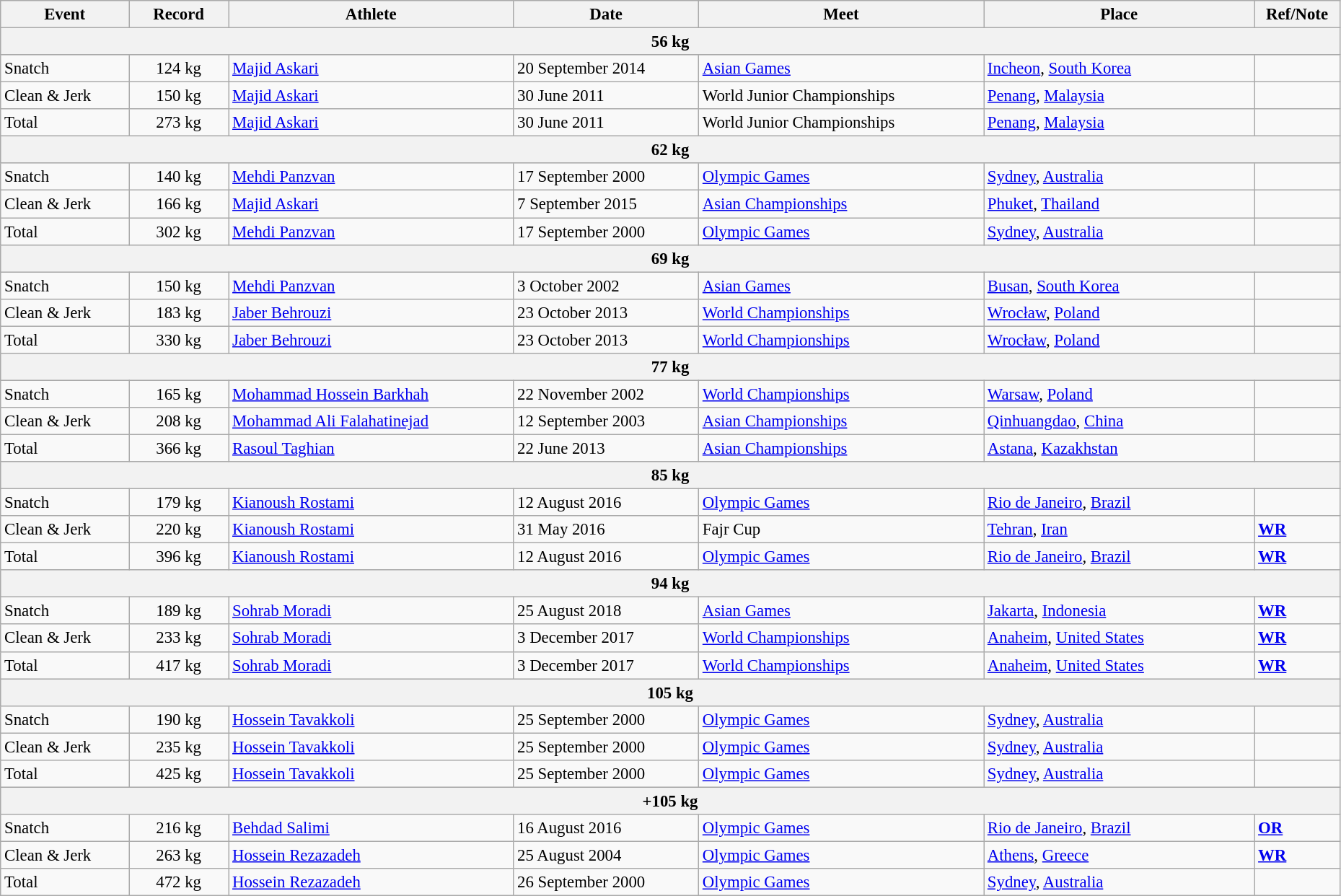<table class="wikitable" style="font-size:95%; width: 98%;">
<tr>
<th width=9%>Event</th>
<th width=7%>Record</th>
<th width=20%>Athlete</th>
<th width=13%>Date</th>
<th width=20%>Meet</th>
<th width=19%>Place</th>
<th width=6%>Ref/Note</th>
</tr>
<tr bgcolor="#DDDDDD">
<th colspan="7">56 kg</th>
</tr>
<tr>
<td>Snatch</td>
<td align="center">124 kg</td>
<td><a href='#'>Majid Askari</a></td>
<td>20 September 2014</td>
<td><a href='#'>Asian Games</a></td>
<td> <a href='#'>Incheon</a>, <a href='#'>South Korea</a></td>
<td></td>
</tr>
<tr>
<td>Clean & Jerk</td>
<td align="center">150 kg</td>
<td><a href='#'>Majid Askari</a></td>
<td>30 June 2011</td>
<td>World Junior Championships</td>
<td> <a href='#'>Penang</a>, <a href='#'>Malaysia</a></td>
<td></td>
</tr>
<tr>
<td>Total</td>
<td align="center">273 kg</td>
<td><a href='#'>Majid Askari</a></td>
<td>30 June 2011</td>
<td>World Junior Championships</td>
<td> <a href='#'>Penang</a>, <a href='#'>Malaysia</a></td>
<td></td>
</tr>
<tr bgcolor="#DDDDDD">
<th colspan="7">62 kg</th>
</tr>
<tr>
<td>Snatch</td>
<td align="center">140 kg</td>
<td><a href='#'>Mehdi Panzvan</a></td>
<td>17 September 2000</td>
<td><a href='#'>Olympic Games</a></td>
<td> <a href='#'>Sydney</a>, <a href='#'>Australia</a></td>
<td></td>
</tr>
<tr>
<td>Clean & Jerk</td>
<td align="center">166 kg</td>
<td><a href='#'>Majid Askari</a></td>
<td>7 September 2015</td>
<td><a href='#'>Asian Championships</a></td>
<td> <a href='#'>Phuket</a>, <a href='#'>Thailand</a></td>
<td></td>
</tr>
<tr>
<td>Total</td>
<td align="center">302 kg</td>
<td><a href='#'>Mehdi Panzvan</a></td>
<td>17 September 2000</td>
<td><a href='#'>Olympic Games</a></td>
<td> <a href='#'>Sydney</a>, <a href='#'>Australia</a></td>
<td></td>
</tr>
<tr bgcolor="#DDDDDD">
<th colspan="7">69 kg</th>
</tr>
<tr>
<td>Snatch</td>
<td align="center">150 kg</td>
<td><a href='#'>Mehdi Panzvan</a></td>
<td>3 October 2002</td>
<td><a href='#'>Asian Games</a></td>
<td> <a href='#'>Busan</a>, <a href='#'>South Korea</a></td>
<td></td>
</tr>
<tr>
<td>Clean & Jerk</td>
<td align="center">183 kg</td>
<td><a href='#'>Jaber Behrouzi</a></td>
<td>23 October 2013</td>
<td><a href='#'>World Championships</a></td>
<td> <a href='#'>Wrocław</a>, <a href='#'>Poland</a></td>
<td></td>
</tr>
<tr>
<td>Total</td>
<td align="center">330 kg</td>
<td><a href='#'>Jaber Behrouzi</a></td>
<td>23 October 2013</td>
<td><a href='#'>World Championships</a></td>
<td> <a href='#'>Wrocław</a>, <a href='#'>Poland</a></td>
<td></td>
</tr>
<tr bgcolor="#DDDDDD">
<th colspan="7">77 kg</th>
</tr>
<tr>
<td>Snatch</td>
<td align="center">165 kg</td>
<td><a href='#'>Mohammad Hossein Barkhah</a></td>
<td>22 November 2002</td>
<td><a href='#'>World Championships</a></td>
<td> <a href='#'>Warsaw</a>, <a href='#'>Poland</a></td>
<td></td>
</tr>
<tr>
<td>Clean & Jerk</td>
<td align="center">208 kg</td>
<td><a href='#'>Mohammad Ali Falahatinejad</a></td>
<td>12 September 2003</td>
<td><a href='#'>Asian Championships</a></td>
<td> <a href='#'>Qinhuangdao</a>, <a href='#'>China</a></td>
<td></td>
</tr>
<tr>
<td>Total</td>
<td align="center">366 kg</td>
<td><a href='#'>Rasoul Taghian</a></td>
<td>22 June 2013</td>
<td><a href='#'>Asian Championships</a></td>
<td> <a href='#'>Astana</a>, <a href='#'>Kazakhstan</a></td>
<td></td>
</tr>
<tr bgcolor="#DDDDDD">
<th colspan="7">85 kg</th>
</tr>
<tr>
<td>Snatch</td>
<td align="center">179 kg</td>
<td><a href='#'>Kianoush Rostami</a></td>
<td>12 August 2016</td>
<td><a href='#'>Olympic Games</a></td>
<td> <a href='#'>Rio de Janeiro</a>, <a href='#'>Brazil</a></td>
<td></td>
</tr>
<tr>
<td>Clean & Jerk</td>
<td align="center">220 kg</td>
<td><a href='#'>Kianoush Rostami</a></td>
<td>31 May 2016</td>
<td>Fajr Cup</td>
<td> <a href='#'>Tehran</a>, <a href='#'>Iran</a></td>
<td><strong><a href='#'>WR</a></strong></td>
</tr>
<tr>
<td>Total</td>
<td align="center">396 kg</td>
<td><a href='#'>Kianoush Rostami</a></td>
<td>12 August 2016</td>
<td><a href='#'>Olympic Games</a></td>
<td> <a href='#'>Rio de Janeiro</a>, <a href='#'>Brazil</a></td>
<td><strong><a href='#'>WR</a></strong></td>
</tr>
<tr bgcolor="#DDDDDD">
<th colspan="7">94 kg</th>
</tr>
<tr>
<td>Snatch</td>
<td align="center">189 kg</td>
<td><a href='#'>Sohrab Moradi</a></td>
<td>25 August 2018</td>
<td><a href='#'>Asian Games</a></td>
<td> <a href='#'>Jakarta</a>, <a href='#'>Indonesia</a></td>
<td><strong><a href='#'>WR</a></strong></td>
</tr>
<tr>
<td>Clean & Jerk</td>
<td align="center">233 kg</td>
<td><a href='#'>Sohrab Moradi</a></td>
<td>3 December 2017</td>
<td><a href='#'>World Championships</a></td>
<td> <a href='#'>Anaheim</a>, <a href='#'>United States</a></td>
<td><strong><a href='#'>WR</a></strong></td>
</tr>
<tr>
<td>Total</td>
<td align="center">417 kg</td>
<td><a href='#'>Sohrab Moradi</a></td>
<td>3 December 2017</td>
<td><a href='#'>World Championships</a></td>
<td> <a href='#'>Anaheim</a>, <a href='#'>United States</a></td>
<td><strong><a href='#'>WR</a></strong></td>
</tr>
<tr bgcolor="#DDDDDD">
<th colspan="7">105 kg</th>
</tr>
<tr>
<td>Snatch</td>
<td align="center">190 kg</td>
<td><a href='#'>Hossein Tavakkoli</a></td>
<td>25 September 2000</td>
<td><a href='#'>Olympic Games</a></td>
<td> <a href='#'>Sydney</a>, <a href='#'>Australia</a></td>
<td></td>
</tr>
<tr>
<td>Clean & Jerk</td>
<td align="center">235 kg</td>
<td><a href='#'>Hossein Tavakkoli</a></td>
<td>25 September 2000</td>
<td><a href='#'>Olympic Games</a></td>
<td> <a href='#'>Sydney</a>, <a href='#'>Australia</a></td>
<td></td>
</tr>
<tr>
<td>Total</td>
<td align="center">425 kg</td>
<td><a href='#'>Hossein Tavakkoli</a></td>
<td>25 September 2000</td>
<td><a href='#'>Olympic Games</a></td>
<td> <a href='#'>Sydney</a>, <a href='#'>Australia</a></td>
<td></td>
</tr>
<tr bgcolor="#DDDDDD">
<th colspan="7">+105 kg</th>
</tr>
<tr>
<td>Snatch</td>
<td align="center">216 kg</td>
<td><a href='#'>Behdad Salimi</a></td>
<td>16 August 2016</td>
<td><a href='#'>Olympic Games</a></td>
<td> <a href='#'>Rio de Janeiro</a>, <a href='#'>Brazil</a></td>
<td><strong><a href='#'>OR</a></strong></td>
</tr>
<tr>
<td>Clean & Jerk</td>
<td align="center">263 kg</td>
<td><a href='#'>Hossein Rezazadeh</a></td>
<td>25 August 2004</td>
<td><a href='#'>Olympic Games</a></td>
<td> <a href='#'>Athens</a>, <a href='#'>Greece</a></td>
<td><strong><a href='#'>WR</a></strong></td>
</tr>
<tr>
<td>Total</td>
<td align="center">472 kg</td>
<td><a href='#'>Hossein Rezazadeh</a></td>
<td>26 September 2000</td>
<td><a href='#'>Olympic Games</a></td>
<td> <a href='#'>Sydney</a>, <a href='#'>Australia</a></td>
<td></td>
</tr>
</table>
